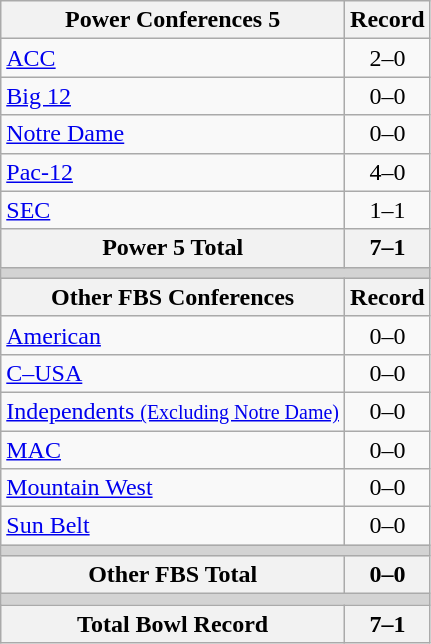<table class="wikitable">
<tr>
<th>Power Conferences 5</th>
<th>Record</th>
</tr>
<tr>
<td><a href='#'>ACC</a></td>
<td align=center>2–0</td>
</tr>
<tr>
<td><a href='#'>Big 12</a></td>
<td align=center>0–0</td>
</tr>
<tr>
<td><a href='#'>Notre Dame</a></td>
<td align=center>0–0</td>
</tr>
<tr>
<td><a href='#'>Pac-12</a></td>
<td align=center>4–0</td>
</tr>
<tr>
<td><a href='#'>SEC</a></td>
<td align=center>1–1</td>
</tr>
<tr>
<th>Power 5 Total</th>
<th>7–1</th>
</tr>
<tr>
<th colspan="2" style="background:lightgrey;"></th>
</tr>
<tr>
<th>Other FBS Conferences</th>
<th>Record</th>
</tr>
<tr>
<td><a href='#'>American</a></td>
<td align=center>0–0</td>
</tr>
<tr>
<td><a href='#'>C–USA</a></td>
<td align=center>0–0</td>
</tr>
<tr>
<td><a href='#'>Independents <small>(Excluding Notre Dame)</small></a></td>
<td align=center>0–0</td>
</tr>
<tr>
<td><a href='#'>MAC</a></td>
<td align=center>0–0</td>
</tr>
<tr>
<td><a href='#'>Mountain West</a></td>
<td align=center>0–0</td>
</tr>
<tr>
<td><a href='#'>Sun Belt</a></td>
<td align=center>0–0</td>
</tr>
<tr>
<th colspan="2" style="background:lightgrey;"></th>
</tr>
<tr>
<th>Other FBS Total</th>
<th>0–0</th>
</tr>
<tr>
<th colspan="2" style="background:lightgrey;"></th>
</tr>
<tr>
<th>Total Bowl Record</th>
<th>7–1</th>
</tr>
</table>
